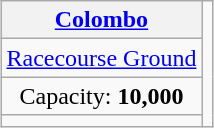<table class="wikitable" style="text-align:center; margin:0.2em auto;">
<tr>
<th><a href='#'>Colombo</a></th>
<td rowspan="4"></td>
</tr>
<tr>
<td><a href='#'>Racecourse Ground</a></td>
</tr>
<tr>
<td>Capacity: <strong>10,000</strong></td>
</tr>
<tr>
<td></td>
</tr>
</table>
